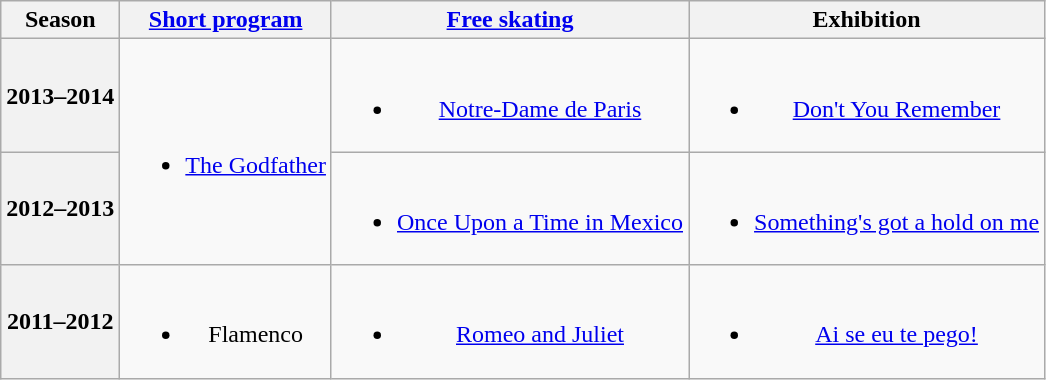<table class="wikitable" style="text-align:center">
<tr>
<th>Season</th>
<th><a href='#'>Short program</a></th>
<th><a href='#'>Free skating</a></th>
<th>Exhibition</th>
</tr>
<tr>
<th>2013–2014 <br> </th>
<td rowspan=2><br><ul><li><a href='#'>The Godfather</a> <br></li></ul></td>
<td><br><ul><li><a href='#'>Notre-Dame de Paris</a> <br></li></ul></td>
<td><br><ul><li><a href='#'>Don't You Remember</a> <br></li></ul></td>
</tr>
<tr>
<th>2012–2013 <br> </th>
<td><br><ul><li><a href='#'>Once Upon a Time in Mexico</a> <br></li></ul></td>
<td><br><ul><li><a href='#'>Something's got a hold on me</a> <br></li></ul></td>
</tr>
<tr>
<th>2011–2012 <br> </th>
<td><br><ul><li>Flamenco <br></li></ul></td>
<td><br><ul><li><a href='#'>Romeo and Juliet</a> <br></li></ul></td>
<td><br><ul><li><a href='#'>Ai se eu te pego!</a> <br></li></ul></td>
</tr>
</table>
